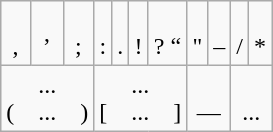<table class=wikitable>
<tr align=center>
<td> <br>,</td>
<td> <br> ’</td>
<td> <br> ;</td>
<td> <br> :</td>
<td> <br> .</td>
<td> <br> !</td>
<td> <br> ?  “</td>
<td> <br> "</td>
<td> <br> –</td>
<td> <br> /</td>
<td colspan=2> <br> *</td>
</tr>
<tr align=center>
<td colspan=3>... <br> (    ...    )</td>
<td colspan=4>... <br> [    ...    ]</td>
<td colspan=2> <br> —</td>
<td colspan=3> <br> ...</td>
</tr>
</table>
